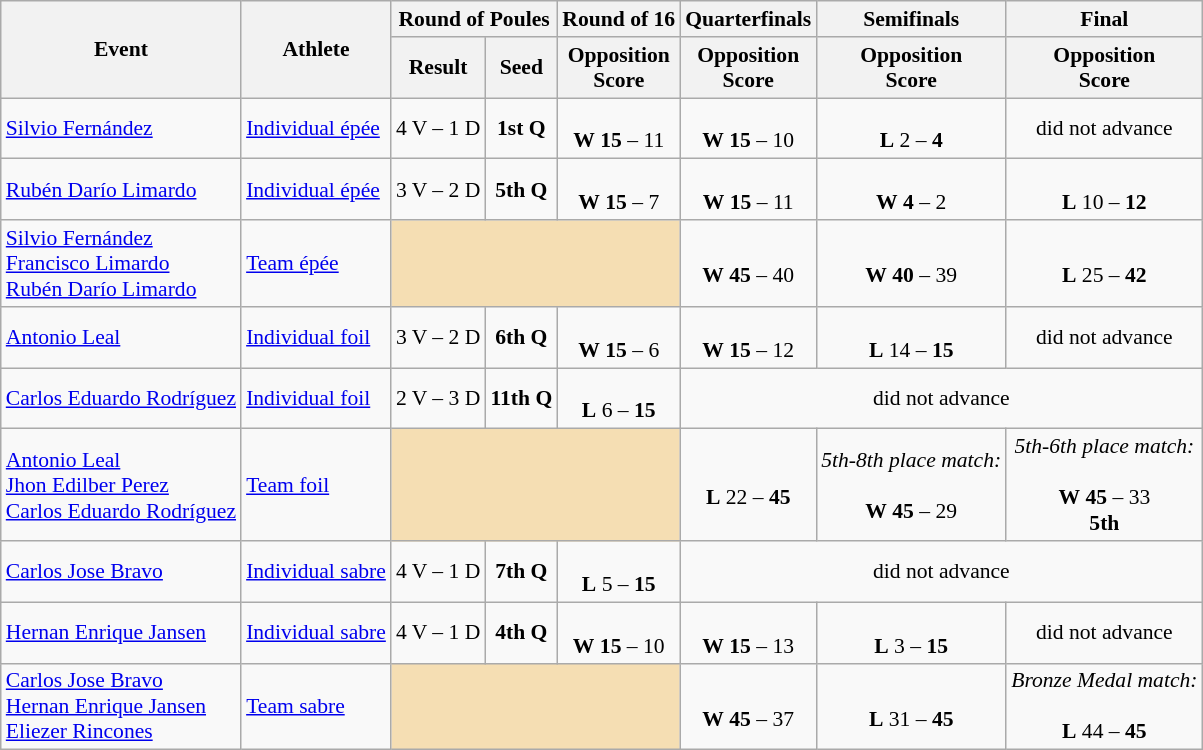<table class="wikitable" style="font-size:90%;">
<tr>
<th rowspan=2>Event</th>
<th rowspan=2>Athlete</th>
<th colspan=2>Round of Poules</th>
<th>Round of 16</th>
<th>Quarterfinals</th>
<th>Semifinals</th>
<th>Final</th>
</tr>
<tr>
<th>Result</th>
<th>Seed</th>
<th>Opposition<br>Score</th>
<th>Opposition<br>Score</th>
<th>Opposition<br>Score</th>
<th>Opposition<br>Score</th>
</tr>
<tr>
<td><a href='#'>Silvio Fernández</a></td>
<td><a href='#'>Individual épée</a></td>
<td align=center>4 V – 1 D</td>
<td align=center><strong>1st Q</strong></td>
<td align=center><br><strong>W</strong> <strong>15</strong> – 11</td>
<td align=center><br><strong>W</strong> <strong>15</strong> – 10</td>
<td align=center><br><strong>L</strong> 2 – <strong>4</strong><br></td>
<td style="text-align:center;" colspan="7">did not advance</td>
</tr>
<tr>
<td><a href='#'>Rubén Darío Limardo</a></td>
<td><a href='#'>Individual épée</a></td>
<td align=center>3 V – 2 D</td>
<td align=center><strong>5th Q</strong></td>
<td align=center><br><strong>W</strong> <strong>15</strong> – 7</td>
<td align=center><br><strong>W</strong> <strong>15</strong> – 11</td>
<td align=center><br><strong>W</strong> <strong>4</strong> – 2</td>
<td align=center><br><strong>L</strong> 10 – <strong>12</strong><br></td>
</tr>
<tr>
<td><a href='#'>Silvio Fernández</a><br><a href='#'>Francisco Limardo</a><br><a href='#'>Rubén Darío Limardo</a></td>
<td><a href='#'>Team épée</a></td>
<td colspan="3" style="background:wheat;"></td>
<td align=center><br><strong>W</strong> <strong>45</strong> – 40</td>
<td align=center><br><strong>W</strong> <strong>40</strong> – 39</td>
<td align=center><br><strong>L</strong> 25 – <strong>42</strong><br></td>
</tr>
<tr>
<td><a href='#'>Antonio Leal</a></td>
<td><a href='#'>Individual foil</a></td>
<td align=center>3 V – 2 D</td>
<td align=center><strong>6th Q</strong></td>
<td align=center><br><strong>W</strong> <strong>15</strong> – 6</td>
<td align=center><br><strong>W</strong> <strong>15</strong> – 12</td>
<td align=center><br><strong>L</strong> 14 – <strong>15</strong><br></td>
<td style="text-align:center;" colspan="7">did not advance</td>
</tr>
<tr>
<td><a href='#'>Carlos Eduardo Rodríguez</a></td>
<td><a href='#'>Individual foil</a></td>
<td align=center>2 V – 3 D</td>
<td align=center><strong>11th Q</strong></td>
<td align=center><br><strong>L</strong> 6 – <strong>15</strong></td>
<td style="text-align:center;" colspan="7">did not advance</td>
</tr>
<tr>
<td><a href='#'>Antonio Leal</a><br><a href='#'>Jhon Edilber Perez</a><br><a href='#'>Carlos Eduardo Rodríguez</a></td>
<td><a href='#'>Team foil</a></td>
<td colspan="3" style="background:wheat;"></td>
<td align=center><br><strong>L</strong> 22 – <strong>45</strong></td>
<td align=center><em>5th-8th place match:</em><br><br><strong>W</strong> <strong>45</strong> – 29</td>
<td align=center><em>5th-6th place match:</em><br><br><strong>W</strong> <strong>45</strong> – 33<br><strong>5th</strong></td>
</tr>
<tr>
<td><a href='#'>Carlos Jose Bravo</a></td>
<td><a href='#'>Individual sabre</a></td>
<td align=center>4 V – 1 D</td>
<td align=center><strong>7th Q</strong></td>
<td align=center><br><strong>L</strong> 5 – <strong>15</strong></td>
<td style="text-align:center;" colspan="7">did not advance</td>
</tr>
<tr>
<td><a href='#'>Hernan Enrique Jansen</a></td>
<td><a href='#'>Individual sabre</a></td>
<td align=center>4 V – 1 D</td>
<td align=center><strong>4th Q</strong></td>
<td align=center><br><strong>W</strong> <strong>15</strong> – 10</td>
<td align=center><br><strong>W</strong> <strong>15</strong> – 13</td>
<td align=center><br><strong>L</strong> 3 – <strong>15</strong><br></td>
<td style="text-align:center;" colspan="7">did not advance</td>
</tr>
<tr>
<td><a href='#'>Carlos Jose Bravo</a><br><a href='#'>Hernan Enrique Jansen</a><br><a href='#'>Eliezer Rincones</a></td>
<td><a href='#'>Team sabre</a></td>
<td colspan="3" style="background:wheat;"></td>
<td align=center><br><strong>W</strong> <strong>45</strong> – 37</td>
<td align=center><br><strong>L</strong> 31 – <strong>45</strong></td>
<td align=center><em>Bronze Medal match:</em><br><br><strong>L</strong> 44 – <strong>45</strong></td>
</tr>
</table>
